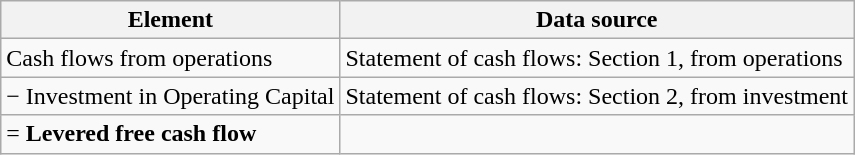<table class="wikitable">
<tr>
<th>Element</th>
<th>Data source</th>
</tr>
<tr>
<td>Cash flows from operations</td>
<td>Statement of cash flows: Section 1, from operations</td>
</tr>
<tr>
<td>− Investment in Operating Capital</td>
<td>Statement of cash flows: Section 2, from investment</td>
</tr>
<tr>
<td>= <strong>Levered</strong> <strong>free cash flow</strong></td>
<td></td>
</tr>
</table>
